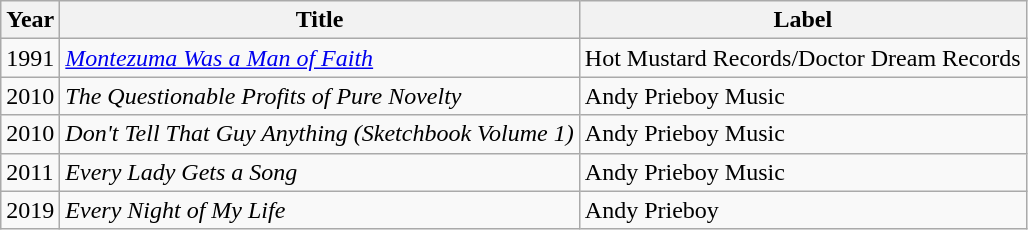<table class="wikitable">
<tr>
<th>Year</th>
<th>Title</th>
<th>Label</th>
</tr>
<tr>
<td>1991</td>
<td><em><a href='#'>Montezuma Was a Man of Faith</a></em></td>
<td>Hot Mustard Records/Doctor Dream Records</td>
</tr>
<tr>
<td>2010</td>
<td><em>The Questionable Profits of Pure Novelty</em></td>
<td>Andy Prieboy Music</td>
</tr>
<tr>
<td>2010</td>
<td><em>Don't Tell That Guy Anything (Sketchbook Volume 1)</em></td>
<td>Andy Prieboy Music</td>
</tr>
<tr>
<td>2011</td>
<td><em>Every Lady Gets a Song</em></td>
<td>Andy Prieboy Music</td>
</tr>
<tr>
<td>2019</td>
<td><em>Every Night of My Life</em></td>
<td>Andy Prieboy</td>
</tr>
</table>
